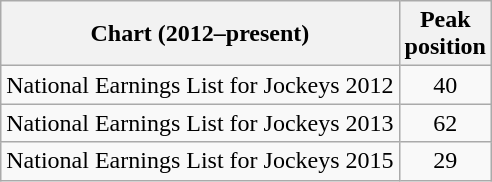<table class="wikitable sortable">
<tr>
<th>Chart (2012–present)</th>
<th>Peak<br>position</th>
</tr>
<tr>
<td>National Earnings List for Jockeys 2012</td>
<td style="text-align:center;">40</td>
</tr>
<tr>
<td>National Earnings List for Jockeys 2013</td>
<td style="text-align:center;">62</td>
</tr>
<tr>
<td>National Earnings List for Jockeys 2015</td>
<td style="text-align:center;">29</td>
</tr>
</table>
